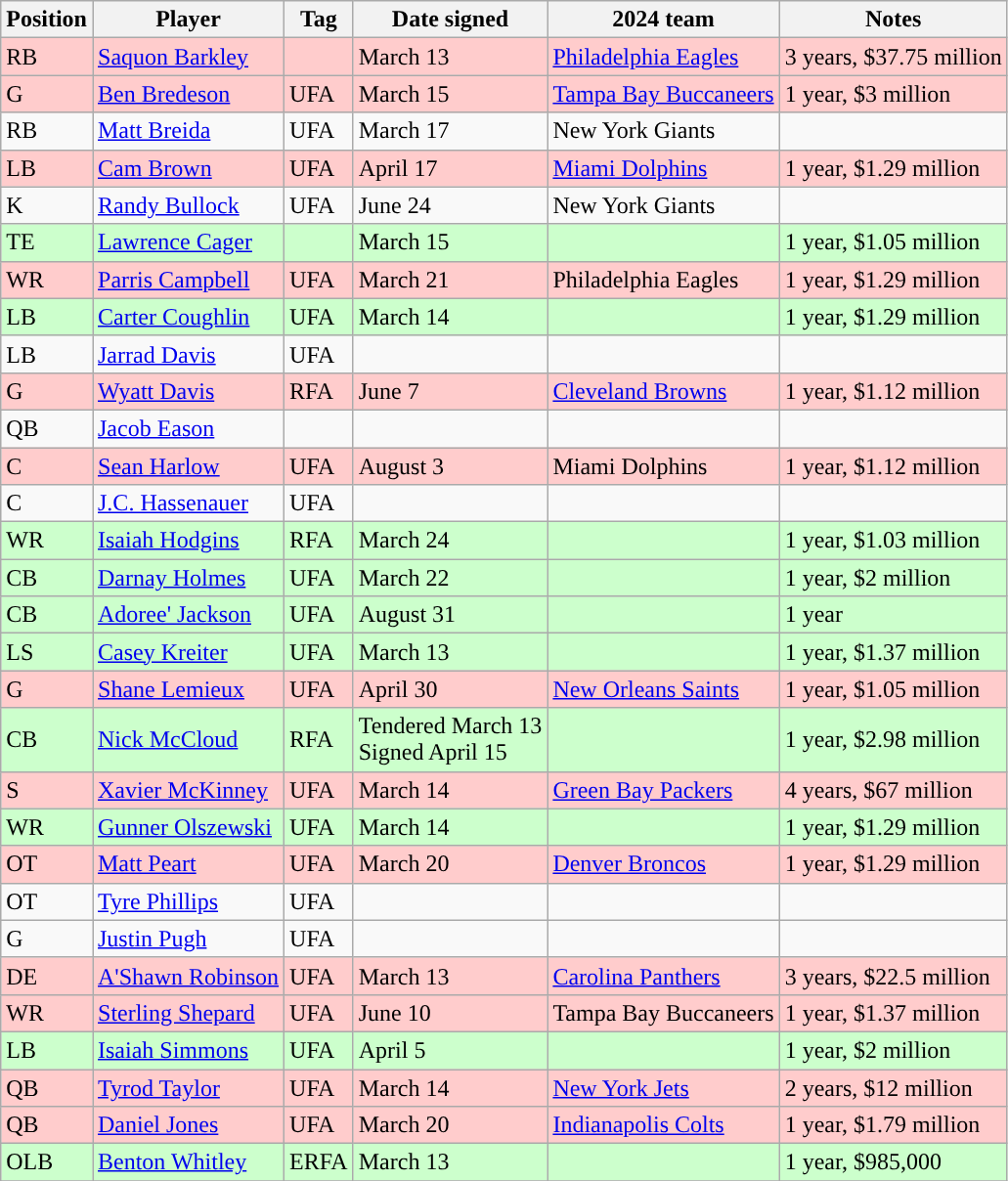<table class="wikitable">
<tr>
<th>Position</th>
<th>Player</th>
<th>Tag</th>
<th>Date signed</th>
<th>2024 team</th>
<th>Notes</th>
</tr>
<tr bgcolor="#ffcccc">
<td>RB</td>
<td><a href='#'>Saquon Barkley</a></td>
<td></td>
<td>March 13</td>
<td><a href='#'>Philadelphia Eagles</a></td>
<td>3 years, $37.75 million</td>
</tr>
<tr bgcolor="#ffcccc">
<td>G</td>
<td><a href='#'>Ben Bredeson</a></td>
<td>UFA</td>
<td>March 15</td>
<td><a href='#'>Tampa Bay Buccaneers</a></td>
<td>1 year, $3 million</td>
</tr>
<tr>
<td>RB</td>
<td><a href='#'>Matt Breida</a></td>
<td>UFA</td>
<td>March 17</td>
<td>New York Giants</td>
<td></td>
</tr>
<tr bgcolor="#ffcccc">
<td>LB</td>
<td><a href='#'>Cam Brown</a></td>
<td>UFA</td>
<td>April 17</td>
<td><a href='#'>Miami Dolphins</a></td>
<td>1 year, $1.29 million</td>
</tr>
<tr>
<td>K</td>
<td><a href='#'>Randy Bullock</a></td>
<td>UFA</td>
<td>June 24</td>
<td>New York Giants</td>
<td></td>
</tr>
<tr bgcolor="#ccffcc">
<td>TE</td>
<td><a href='#'>Lawrence Cager</a></td>
<td></td>
<td>March 15</td>
<td></td>
<td>1 year, $1.05 million</td>
</tr>
<tr bgcolor="#ffcccc">
<td>WR</td>
<td><a href='#'>Parris Campbell</a></td>
<td>UFA</td>
<td>March 21</td>
<td>Philadelphia Eagles</td>
<td>1 year, $1.29 million</td>
</tr>
<tr bgcolor="#ccffcc">
<td>LB</td>
<td><a href='#'>Carter Coughlin</a></td>
<td>UFA</td>
<td>March 14</td>
<td></td>
<td>1 year, $1.29 million</td>
</tr>
<tr>
<td>LB</td>
<td><a href='#'>Jarrad Davis</a></td>
<td>UFA</td>
<td></td>
<td></td>
<td></td>
</tr>
<tr bgcolor="#ffcccc">
<td>G</td>
<td><a href='#'>Wyatt Davis</a></td>
<td>RFA</td>
<td>June 7</td>
<td><a href='#'>Cleveland Browns</a></td>
<td>1 year, $1.12 million</td>
</tr>
<tr>
<td>QB</td>
<td><a href='#'>Jacob Eason</a></td>
<td></td>
<td></td>
<td></td>
<td></td>
</tr>
<tr bgcolor="#ffcccc">
<td>C</td>
<td><a href='#'>Sean Harlow</a></td>
<td>UFA</td>
<td>August 3</td>
<td>Miami Dolphins</td>
<td>1 year, $1.12 million</td>
</tr>
<tr>
<td>C</td>
<td><a href='#'>J.C. Hassenauer</a></td>
<td>UFA</td>
<td></td>
<td></td>
<td></td>
</tr>
<tr bgcolor="#ccffcc">
<td>WR</td>
<td><a href='#'>Isaiah Hodgins</a></td>
<td>RFA</td>
<td>March 24</td>
<td></td>
<td>1 year, $1.03 million</td>
</tr>
<tr bgcolor="#ccffcc">
<td>CB</td>
<td><a href='#'>Darnay Holmes</a></td>
<td>UFA</td>
<td>March 22</td>
<td></td>
<td>1 year, $2 million</td>
</tr>
<tr bgcolor="#ccffcc">
<td>CB</td>
<td><a href='#'>Adoree' Jackson</a></td>
<td>UFA</td>
<td>August 31</td>
<td></td>
<td>1 year</td>
</tr>
<tr bgcolor="#ccffcc">
<td>LS</td>
<td><a href='#'>Casey Kreiter</a></td>
<td>UFA</td>
<td>March 13</td>
<td></td>
<td>1 year, $1.37 million</td>
</tr>
<tr bgcolor="#ffcccc">
<td>G</td>
<td><a href='#'>Shane Lemieux</a></td>
<td>UFA</td>
<td>April 30</td>
<td><a href='#'>New Orleans Saints</a></td>
<td>1 year, $1.05 million</td>
</tr>
<tr bgcolor="#ccffcc">
<td>CB</td>
<td><a href='#'>Nick McCloud</a></td>
<td>RFA</td>
<td>Tendered March 13<br>Signed April 15</td>
<td></td>
<td>1 year, $2.98 million</td>
</tr>
<tr bgcolor="#ffcccc">
<td>S</td>
<td><a href='#'>Xavier McKinney</a></td>
<td>UFA</td>
<td>March 14</td>
<td><a href='#'>Green Bay Packers</a></td>
<td>4 years, $67 million</td>
</tr>
<tr bgcolor="#ccffcc">
<td>WR</td>
<td><a href='#'>Gunner Olszewski</a></td>
<td>UFA</td>
<td>March 14</td>
<td></td>
<td>1 year, $1.29 million</td>
</tr>
<tr bgcolor="#ffcccc">
<td>OT</td>
<td><a href='#'>Matt Peart</a></td>
<td>UFA</td>
<td>March 20</td>
<td><a href='#'>Denver Broncos</a></td>
<td>1 year, $1.29 million</td>
</tr>
<tr>
<td>OT</td>
<td><a href='#'>Tyre Phillips</a></td>
<td>UFA</td>
<td></td>
<td></td>
<td></td>
</tr>
<tr>
<td>G</td>
<td><a href='#'>Justin Pugh</a></td>
<td>UFA</td>
<td></td>
<td></td>
<td></td>
</tr>
<tr bgcolor="#ffcccc">
<td>DE</td>
<td><a href='#'>A'Shawn Robinson</a></td>
<td>UFA</td>
<td>March 13</td>
<td><a href='#'>Carolina Panthers</a></td>
<td>3 years, $22.5 million</td>
</tr>
<tr bgcolor="#ffcccc">
<td>WR</td>
<td><a href='#'>Sterling Shepard</a></td>
<td>UFA</td>
<td>June 10</td>
<td>Tampa Bay Buccaneers</td>
<td>1 year, $1.37 million</td>
</tr>
<tr bgcolor="#ccffcc">
<td>LB</td>
<td><a href='#'>Isaiah Simmons</a></td>
<td>UFA</td>
<td>April 5</td>
<td></td>
<td>1 year, $2 million</td>
</tr>
<tr bgcolor="#ffcccc">
<td>QB</td>
<td><a href='#'>Tyrod Taylor</a></td>
<td>UFA</td>
<td>March 14</td>
<td><a href='#'>New York Jets</a></td>
<td>2 years, $12 million</td>
</tr>
<tr bgcolor="#ffcccc">
<td>QB</td>
<td><a href='#'>Daniel Jones</a></td>
<td>UFA</td>
<td>March 20</td>
<td><a href='#'>Indianapolis Colts</a></td>
<td>1 year, $1.79 million</td>
</tr>
<tr bgcolor="#ccffcc">
<td>OLB</td>
<td><a href='#'>Benton Whitley</a></td>
<td>ERFA</td>
<td>March 13</td>
<td></td>
<td>1 year, $985,000</td>
</tr>
<tr>
</tr>
</table>
